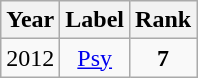<table class="wikitable sortable" style="text-align:center">
<tr>
<th>Year</th>
<th>Label</th>
<th>Rank</th>
</tr>
<tr>
<td>2012</td>
<td><a href='#'>Psy</a></td>
<td><span><strong>7</strong></span></td>
</tr>
</table>
